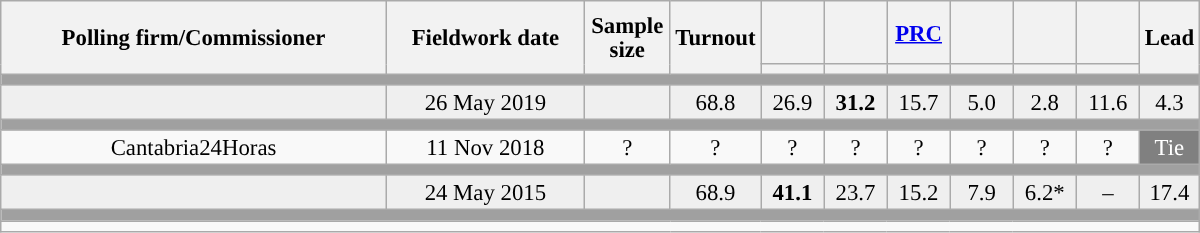<table class="wikitable collapsible collapsed" style="text-align:center; font-size:95%; line-height:16px;">
<tr style="height:42px;">
<th style="width:250px;" rowspan="2">Polling firm/Commissioner</th>
<th style="width:125px;" rowspan="2">Fieldwork date</th>
<th style="width:50px;" rowspan="2">Sample size</th>
<th style="width:45px;" rowspan="2">Turnout</th>
<th style="width:35px;"></th>
<th style="width:35px;"></th>
<th style="width:35px;"><a href='#'>PRC</a></th>
<th style="width:35px;"></th>
<th style="width:35px;"></th>
<th style="width:35px;"></th>
<th style="width:30px;" rowspan="2">Lead</th>
</tr>
<tr>
<th style="color:inherit;background:"></th>
<th style="color:inherit;background:"></th>
<th style="color:inherit;background:"></th>
<th style="color:inherit;background:"></th>
<th style="color:inherit;background:"></th>
<th style="color:inherit;background:"></th>
</tr>
<tr>
<td colspan="11" style="background:#A0A0A0"></td>
</tr>
<tr style="background:#EFEFEF;">
<td><strong></strong></td>
<td>26 May 2019</td>
<td></td>
<td>68.8</td>
<td>26.9<br></td>
<td><strong>31.2</strong><br></td>
<td>15.7<br></td>
<td>5.0<br></td>
<td>2.8<br></td>
<td>11.6<br></td>
<td style="background:">4.3</td>
</tr>
<tr>
<td colspan="11" style="background:#A0A0A0"></td>
</tr>
<tr>
<td>Cantabria24Horas</td>
<td>11 Nov 2018</td>
<td>?</td>
<td>?</td>
<td>?<br></td>
<td>?<br></td>
<td>?<br></td>
<td>?<br></td>
<td>?<br></td>
<td>?<br></td>
<td style="background:gray;color:white;">Tie</td>
</tr>
<tr>
<td colspan="11" style="background:#A0A0A0"></td>
</tr>
<tr style="background:#EFEFEF;">
<td><strong></strong></td>
<td>24 May 2015</td>
<td></td>
<td>68.9</td>
<td><strong>41.1</strong><br></td>
<td>23.7<br></td>
<td>15.2<br></td>
<td>7.9<br></td>
<td>6.2*<br></td>
<td>–</td>
<td style="background:">17.4</td>
</tr>
<tr>
<td colspan="11" style="background:#A0A0A0"></td>
</tr>
<tr>
<td align="left" colspan="11"></td>
</tr>
</table>
